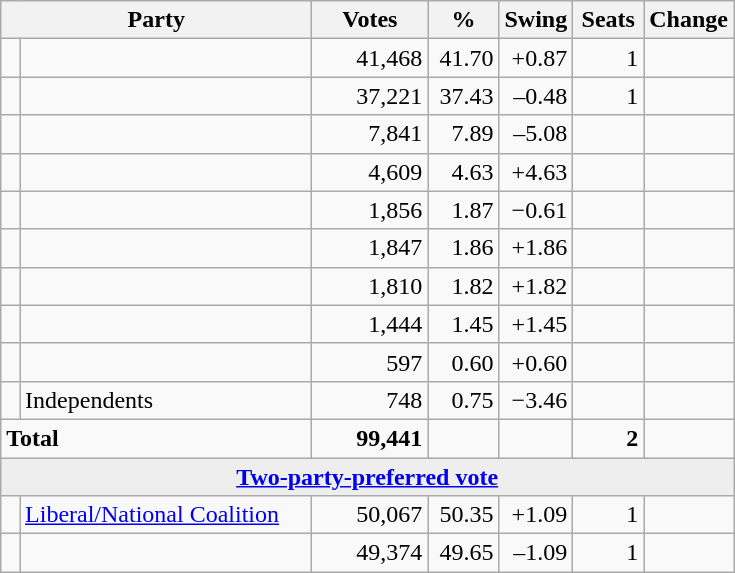<table class="wikitable">
<tr>
<th style="width:200px" colspan=2><strong>Party</strong></th>
<th style="width:70px; text-align:center;"><strong>Votes</strong></th>
<th style="width:40px; text-align:center;"><strong>%</strong></th>
<th style="width:40px; text-align:center;"><strong>Swing</strong></th>
<th style="width:40px; text-align:center;"><strong>Seats</strong></th>
<th style="width:40px; text-align:center;"><strong>Change</strong></th>
</tr>
<tr>
<td> </td>
<td></td>
<td align=right>41,468</td>
<td align=right>41.70</td>
<td align=right>+0.87</td>
<td align=right>1</td>
<td align=right></td>
</tr>
<tr>
<td> </td>
<td></td>
<td align=right>37,221</td>
<td align=right>37.43</td>
<td align=right>–0.48</td>
<td align=right>1</td>
<td align=right></td>
</tr>
<tr>
<td> </td>
<td></td>
<td align=right>7,841</td>
<td align=right>7.89</td>
<td align=right>–5.08</td>
<td align=right></td>
<td align=right></td>
</tr>
<tr>
<td> </td>
<td></td>
<td align=right>4,609</td>
<td align=right>4.63</td>
<td align=right>+4.63</td>
<td align=right></td>
<td align=right></td>
</tr>
<tr>
<td> </td>
<td></td>
<td align=right>1,856</td>
<td align=right>1.87</td>
<td align=right>−0.61</td>
<td align=right></td>
<td align=right></td>
</tr>
<tr>
<td> </td>
<td></td>
<td align=right>1,847</td>
<td align=right>1.86</td>
<td align=right>+1.86</td>
<td align=right></td>
<td align=right></td>
</tr>
<tr>
<td> </td>
<td></td>
<td align=right>1,810</td>
<td align=right>1.82</td>
<td align=right>+1.82</td>
<td align=right></td>
<td align=right></td>
</tr>
<tr>
<td> </td>
<td></td>
<td align=right>1,444</td>
<td align=right>1.45</td>
<td align=right>+1.45</td>
<td align=right></td>
<td align=right></td>
</tr>
<tr>
<td> </td>
<td></td>
<td align=right>597</td>
<td align=right>0.60</td>
<td align=right>+0.60</td>
<td align=right></td>
<td align=right></td>
</tr>
<tr>
<td> </td>
<td>Independents</td>
<td align=right>748</td>
<td align=right>0.75</td>
<td align=right>−3.46</td>
<td align=right></td>
<td align=right></td>
</tr>
<tr>
<td colspan=2><strong>Total</strong></td>
<td align=right><strong>99,441</strong></td>
<td align=right> </td>
<td align=right> </td>
<td align=right><strong>2</strong></td>
<td align=right></td>
</tr>
<tr>
<td colspan="8"  style="text-align:center; background:#eee;"><strong><a href='#'>Two-party-preferred vote</a></strong></td>
</tr>
<tr>
<td> </td>
<td><a href='#'>Liberal/National Coalition</a></td>
<td align=right>50,067</td>
<td align=right>50.35</td>
<td align=right>+1.09</td>
<td align=right>1</td>
<td align=right></td>
</tr>
<tr>
<td> </td>
<td></td>
<td align=right>49,374</td>
<td align=right>49.65</td>
<td align=right>–1.09</td>
<td align=right>1</td>
<td align=right></td>
</tr>
</table>
